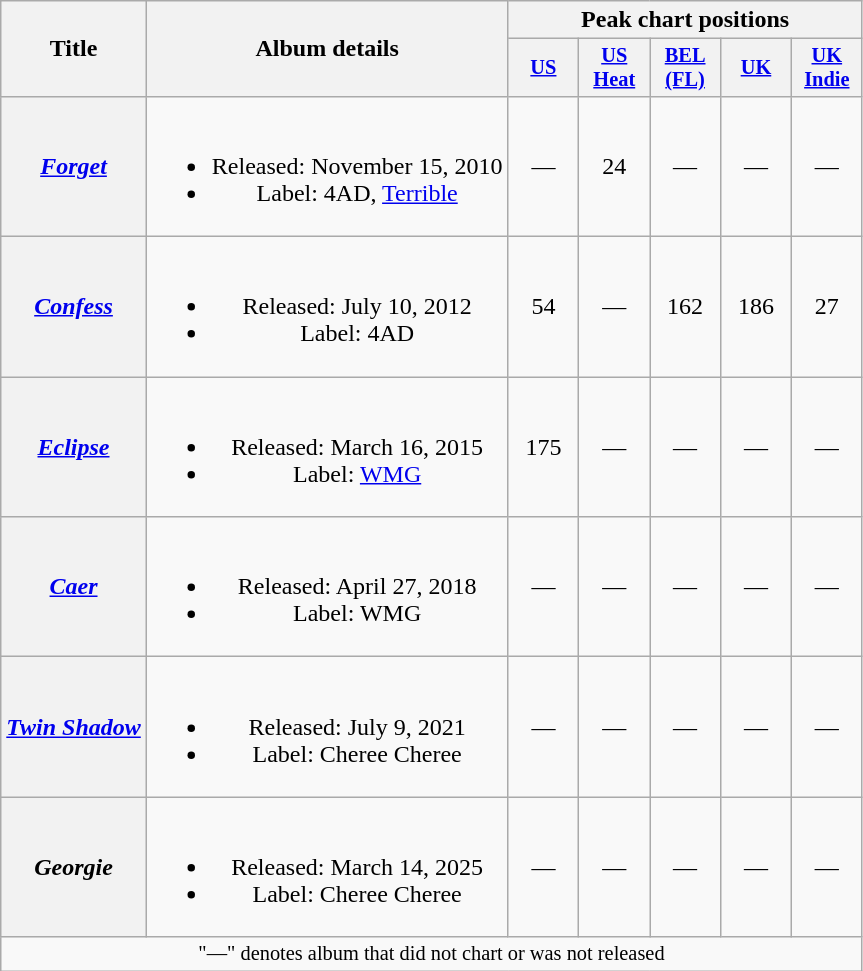<table class="wikitable plainrowheaders" style="text-align:center;">
<tr>
<th scope="col" rowspan="2">Title</th>
<th scope="col" rowspan="2">Album details</th>
<th scope="col" colspan="5">Peak chart positions</th>
</tr>
<tr>
<th scope="col" style="width:3em;font-size:85%;"><a href='#'>US</a><br></th>
<th scope="col" style="width:3em;font-size:85%;"><a href='#'>US<br>Heat</a><br></th>
<th scope="col" style="width:3em;font-size:85%;"><a href='#'>BEL<br>(FL)</a><br></th>
<th scope="col" style="width:3em;font-size:85%;"><a href='#'>UK</a><br></th>
<th scope="col" style="width:3em;font-size:85%;"><a href='#'>UK<br>Indie</a><br></th>
</tr>
<tr>
<th scope="row"><em><a href='#'>Forget</a></em></th>
<td><br><ul><li>Released: November 15, 2010</li><li>Label: 4AD, <a href='#'>Terrible</a></li></ul></td>
<td>—</td>
<td>24</td>
<td>—</td>
<td>—</td>
<td>—</td>
</tr>
<tr>
<th scope="row"><em><a href='#'>Confess</a></em></th>
<td><br><ul><li>Released: July 10, 2012</li><li>Label: 4AD</li></ul></td>
<td>54</td>
<td>—</td>
<td>162</td>
<td>186</td>
<td>27</td>
</tr>
<tr>
<th scope="row"><em><a href='#'>Eclipse</a></em></th>
<td><br><ul><li>Released: March 16, 2015</li><li>Label: <a href='#'>WMG</a></li></ul></td>
<td>175</td>
<td>—</td>
<td>—</td>
<td>—</td>
<td>—</td>
</tr>
<tr>
<th scope="row"><em><a href='#'>Caer</a></em></th>
<td><br><ul><li>Released: April 27, 2018</li><li>Label: WMG</li></ul></td>
<td>—</td>
<td>—</td>
<td>—</td>
<td>—</td>
<td>—</td>
</tr>
<tr>
<th scope="row"><em><a href='#'>Twin Shadow</a></em></th>
<td><br><ul><li>Released: July 9, 2021</li><li>Label: Cheree Cheree</li></ul></td>
<td>—</td>
<td>—</td>
<td>—</td>
<td>—</td>
<td>—</td>
</tr>
<tr>
<th scope="row"><em>Georgie</em></th>
<td><br><ul><li>Released: March 14, 2025</li><li>Label: Cheree Cheree</li></ul></td>
<td>—</td>
<td>—</td>
<td>—</td>
<td>—</td>
<td>—</td>
</tr>
<tr>
<td colspan="12" style="text-align:center; font-size:85%;">"—" denotes album that did not chart or was not released</td>
</tr>
</table>
